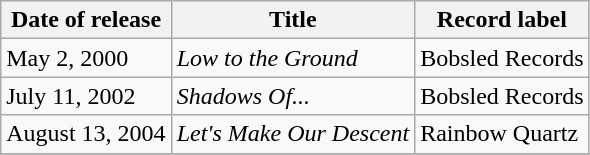<table class="wikitable">
<tr>
<th>Date of release</th>
<th>Title</th>
<th>Record label</th>
</tr>
<tr>
<td>May 2, 2000</td>
<td><em>Low to the Ground</em></td>
<td>Bobsled Records</td>
</tr>
<tr>
<td>July 11, 2002</td>
<td><em>Shadows Of...</em></td>
<td>Bobsled Records</td>
</tr>
<tr>
<td>August 13, 2004</td>
<td><em>Let's Make Our Descent</em></td>
<td>Rainbow Quartz</td>
</tr>
<tr>
</tr>
</table>
